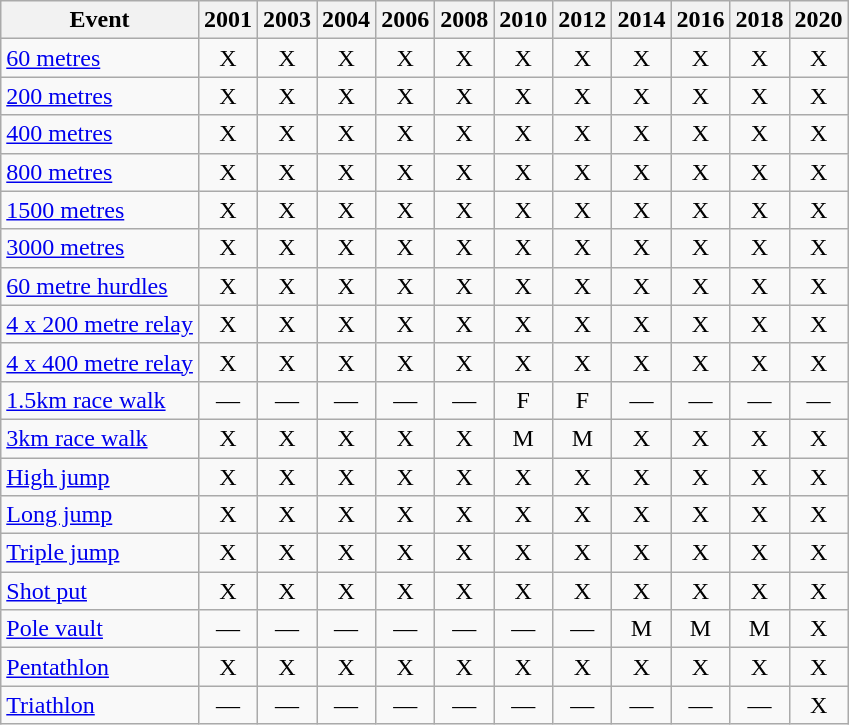<table class="wikitable" style="text-align:center">
<tr>
<th>Event</th>
<th>2001</th>
<th>2003</th>
<th>2004</th>
<th>2006</th>
<th>2008</th>
<th>2010</th>
<th>2012</th>
<th>2014</th>
<th>2016</th>
<th>2018</th>
<th>2020</th>
</tr>
<tr>
<td align=left><a href='#'>60 metres</a></td>
<td>X</td>
<td>X</td>
<td>X</td>
<td>X</td>
<td>X</td>
<td>X</td>
<td>X</td>
<td>X</td>
<td>X</td>
<td>X</td>
<td>X</td>
</tr>
<tr>
<td align=left><a href='#'>200 metres</a></td>
<td>X</td>
<td>X</td>
<td>X</td>
<td>X</td>
<td>X</td>
<td>X</td>
<td>X</td>
<td>X</td>
<td>X</td>
<td>X</td>
<td>X</td>
</tr>
<tr>
<td align=left><a href='#'>400 metres</a></td>
<td>X</td>
<td>X</td>
<td>X</td>
<td>X</td>
<td>X</td>
<td>X</td>
<td>X</td>
<td>X</td>
<td>X</td>
<td>X</td>
<td>X</td>
</tr>
<tr>
<td align=left><a href='#'>800 metres</a></td>
<td>X</td>
<td>X</td>
<td>X</td>
<td>X</td>
<td>X</td>
<td>X</td>
<td>X</td>
<td>X</td>
<td>X</td>
<td>X</td>
<td>X</td>
</tr>
<tr>
<td align=left><a href='#'>1500 metres</a></td>
<td>X</td>
<td>X</td>
<td>X</td>
<td>X</td>
<td>X</td>
<td>X</td>
<td>X</td>
<td>X</td>
<td>X</td>
<td>X</td>
<td>X</td>
</tr>
<tr>
<td align=left><a href='#'>3000 metres</a></td>
<td>X</td>
<td>X</td>
<td>X</td>
<td>X</td>
<td>X</td>
<td>X</td>
<td>X</td>
<td>X</td>
<td>X</td>
<td>X</td>
<td>X</td>
</tr>
<tr>
<td align=left><a href='#'>60 metre hurdles</a></td>
<td>X</td>
<td>X</td>
<td>X</td>
<td>X</td>
<td>X</td>
<td>X</td>
<td>X</td>
<td>X</td>
<td>X</td>
<td>X</td>
<td>X</td>
</tr>
<tr>
<td align=left><a href='#'>4 x 200 metre relay</a></td>
<td>X</td>
<td>X</td>
<td>X</td>
<td>X</td>
<td>X</td>
<td>X</td>
<td>X</td>
<td>X</td>
<td>X</td>
<td>X</td>
<td>X</td>
</tr>
<tr>
<td align=left><a href='#'>4 x 400 metre relay</a></td>
<td>X</td>
<td>X</td>
<td>X</td>
<td>X</td>
<td>X</td>
<td>X</td>
<td>X</td>
<td>X</td>
<td>X</td>
<td>X</td>
<td>X</td>
</tr>
<tr>
<td align=left><a href='#'>1.5km race walk</a></td>
<td>—</td>
<td>—</td>
<td>—</td>
<td>—</td>
<td>—</td>
<td>F</td>
<td>F</td>
<td>—</td>
<td>—</td>
<td>—</td>
<td>—</td>
</tr>
<tr>
<td align=left><a href='#'>3km race walk</a></td>
<td>X</td>
<td>X</td>
<td>X</td>
<td>X</td>
<td>X</td>
<td>M</td>
<td>M</td>
<td>X</td>
<td>X</td>
<td>X</td>
<td>X</td>
</tr>
<tr>
<td align=left><a href='#'>High jump</a></td>
<td>X</td>
<td>X</td>
<td>X</td>
<td>X</td>
<td>X</td>
<td>X</td>
<td>X</td>
<td>X</td>
<td>X</td>
<td>X</td>
<td>X</td>
</tr>
<tr>
<td align=left><a href='#'>Long jump</a></td>
<td>X</td>
<td>X</td>
<td>X</td>
<td>X</td>
<td>X</td>
<td>X</td>
<td>X</td>
<td>X</td>
<td>X</td>
<td>X</td>
<td>X</td>
</tr>
<tr>
<td align=left><a href='#'>Triple jump</a></td>
<td>X</td>
<td>X</td>
<td>X</td>
<td>X</td>
<td>X</td>
<td>X</td>
<td>X</td>
<td>X</td>
<td>X</td>
<td>X</td>
<td>X</td>
</tr>
<tr>
<td align=left><a href='#'>Shot put</a></td>
<td>X</td>
<td>X</td>
<td>X</td>
<td>X</td>
<td>X</td>
<td>X</td>
<td>X</td>
<td>X</td>
<td>X</td>
<td>X</td>
<td>X</td>
</tr>
<tr>
<td align=left><a href='#'>Pole vault</a></td>
<td>—</td>
<td>—</td>
<td>—</td>
<td>—</td>
<td>—</td>
<td>—</td>
<td>—</td>
<td>M</td>
<td>M</td>
<td>M</td>
<td>X</td>
</tr>
<tr>
<td align=left><a href='#'>Pentathlon</a></td>
<td>X</td>
<td>X</td>
<td>X</td>
<td>X</td>
<td>X</td>
<td>X</td>
<td>X</td>
<td>X</td>
<td>X</td>
<td>X</td>
<td>X</td>
</tr>
<tr>
<td align=left><a href='#'>Triathlon</a></td>
<td>—</td>
<td>—</td>
<td>—</td>
<td>—</td>
<td>—</td>
<td>—</td>
<td>—</td>
<td>—</td>
<td>—</td>
<td>—</td>
<td>X</td>
</tr>
</table>
